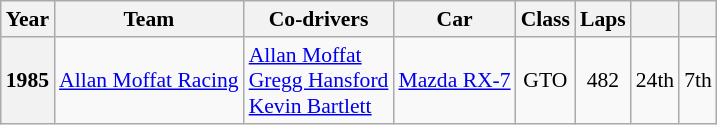<table class="wikitable" style="text-align:center; font-size:90%">
<tr>
<th>Year</th>
<th>Team</th>
<th>Co-drivers</th>
<th>Car</th>
<th>Class</th>
<th>Laps</th>
<th></th>
<th></th>
</tr>
<tr>
<th>1985</th>
<td align="left"> <a href='#'>Allan Moffat Racing</a></td>
<td align="left"> <a href='#'>Allan Moffat</a><br> <a href='#'>Gregg Hansford</a><br> <a href='#'>Kevin Bartlett</a></td>
<td align="left"><a href='#'>Mazda RX-7</a></td>
<td>GTO</td>
<td>482</td>
<td>24th</td>
<td>7th</td>
</tr>
</table>
